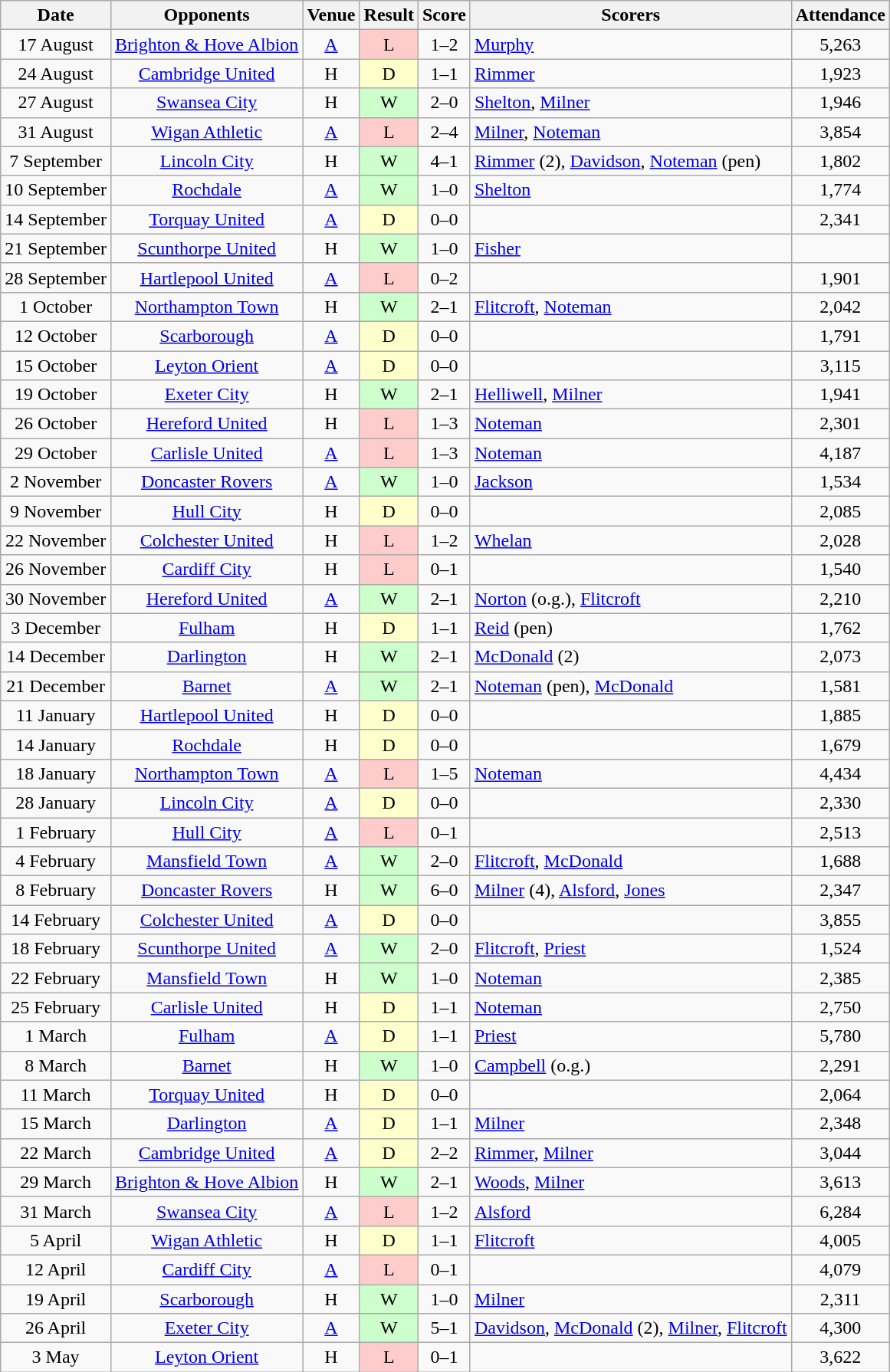<table class="wikitable" style="text-align:center">
<tr>
<th>Date</th>
<th>Opponents</th>
<th>Venue</th>
<th>Result</th>
<th>Score</th>
<th>Scorers</th>
<th>Attendance</th>
</tr>
<tr>
<td>17 August</td>
<td><a href='#'>Brighton & Hove Albion</a></td>
<td><a href='#'>A</a></td>
<td style="background-color:#FFCCCC">L</td>
<td>1–2</td>
<td align="left"><a href='#'>Murphy</a></td>
<td>5,263</td>
</tr>
<tr>
<td>24 August</td>
<td><a href='#'>Cambridge United</a></td>
<td>H</td>
<td style="background-color:#FFFFCC">D</td>
<td>1–1</td>
<td align="left"><a href='#'>Rimmer</a></td>
<td>1,923</td>
</tr>
<tr>
<td>27 August</td>
<td><a href='#'>Swansea City</a></td>
<td>H</td>
<td style="background-color:#CCFFCC">W</td>
<td>2–0</td>
<td align="left"><a href='#'>Shelton</a>, <a href='#'>Milner</a></td>
<td>1,946</td>
</tr>
<tr>
<td>31 August</td>
<td><a href='#'>Wigan Athletic</a></td>
<td><a href='#'>A</a></td>
<td style="background-color:#FFCCCC">L</td>
<td>2–4</td>
<td align="left"><a href='#'>Milner</a>, <a href='#'>Noteman</a></td>
<td>3,854</td>
</tr>
<tr>
<td>7 September</td>
<td><a href='#'>Lincoln City</a></td>
<td>H</td>
<td style="background-color:#CCFFCC">W</td>
<td>4–1</td>
<td align="left"><a href='#'>Rimmer</a> (2), <a href='#'>Davidson</a>, <a href='#'>Noteman</a> (pen)</td>
<td>1,802</td>
</tr>
<tr>
<td>10 September</td>
<td><a href='#'>Rochdale</a></td>
<td><a href='#'>A</a></td>
<td style="background-color:#CCFFCC">W</td>
<td>1–0</td>
<td align="left"><a href='#'>Shelton</a></td>
<td>1,774</td>
</tr>
<tr>
<td>14 September</td>
<td><a href='#'>Torquay United</a></td>
<td><a href='#'>A</a></td>
<td style="background-color:#FFFFCC">D</td>
<td>0–0</td>
<td align="left"></td>
<td>2,341</td>
</tr>
<tr>
<td>21 September</td>
<td><a href='#'>Scunthorpe United</a></td>
<td>H</td>
<td style="background-color:#CCFFCC">W</td>
<td>1–0</td>
<td align="left"><a href='#'>Fisher</a></td>
<td></td>
</tr>
<tr>
<td>28 September</td>
<td><a href='#'>Hartlepool United</a></td>
<td><a href='#'>A</a></td>
<td style="background-color:#FFCCCC">L</td>
<td>0–2</td>
<td align="left"></td>
<td>1,901</td>
</tr>
<tr>
<td>1 October</td>
<td><a href='#'>Northampton Town</a></td>
<td>H</td>
<td style="background-color:#CCFFCC">W</td>
<td>2–1</td>
<td align="left"><a href='#'>Flitcroft</a>, <a href='#'>Noteman</a></td>
<td>2,042</td>
</tr>
<tr>
<td>12 October</td>
<td><a href='#'>Scarborough</a></td>
<td><a href='#'>A</a></td>
<td style="background-color:#FFFFCC">D</td>
<td>0–0</td>
<td align="left"></td>
<td>1,791</td>
</tr>
<tr>
<td>15 October</td>
<td><a href='#'>Leyton Orient</a></td>
<td><a href='#'>A</a></td>
<td style="background-color:#FFFFCC">D</td>
<td>0–0</td>
<td align="left"></td>
<td>3,115</td>
</tr>
<tr>
<td>19 October</td>
<td><a href='#'>Exeter City</a></td>
<td>H</td>
<td style="background-color:#CCFFCC">W</td>
<td>2–1</td>
<td align="left"><a href='#'>Helliwell</a>, <a href='#'>Milner</a></td>
<td>1,941</td>
</tr>
<tr>
<td>26 October</td>
<td><a href='#'>Hereford United</a></td>
<td>H</td>
<td style="background-color:#FFCCCC">L</td>
<td>1–3</td>
<td align="left"><a href='#'>Noteman</a></td>
<td>2,301</td>
</tr>
<tr>
<td>29 October</td>
<td><a href='#'>Carlisle United</a></td>
<td><a href='#'>A</a></td>
<td style="background-color:#FFCCCC">L</td>
<td>1–3</td>
<td align="left"><a href='#'>Noteman</a></td>
<td>4,187</td>
</tr>
<tr>
<td>2 November</td>
<td><a href='#'>Doncaster Rovers</a></td>
<td><a href='#'>A</a></td>
<td style="background-color:#CCFFCC">W</td>
<td>1–0</td>
<td align="left"><a href='#'>Jackson</a></td>
<td>1,534</td>
</tr>
<tr>
<td>9 November</td>
<td><a href='#'>Hull City</a></td>
<td>H</td>
<td style="background-color:#FFFFCC">D</td>
<td>0–0</td>
<td align="left"></td>
<td>2,085</td>
</tr>
<tr>
<td>22 November</td>
<td><a href='#'>Colchester United</a></td>
<td>H</td>
<td style="background-color:#FFCCCC">L</td>
<td>1–2</td>
<td align="left"><a href='#'>Whelan</a></td>
<td>2,028</td>
</tr>
<tr>
<td>26 November</td>
<td><a href='#'>Cardiff City</a></td>
<td>H</td>
<td style="background-color:#FFCCCC">L</td>
<td>0–1</td>
<td align="left"></td>
<td>1,540</td>
</tr>
<tr>
<td>30 November</td>
<td><a href='#'>Hereford United</a></td>
<td><a href='#'>A</a></td>
<td style="background-color:#CCFFCC">W</td>
<td>2–1</td>
<td align="left"><a href='#'>Norton</a> (o.g.), <a href='#'>Flitcroft</a></td>
<td>2,210</td>
</tr>
<tr>
<td>3 December</td>
<td><a href='#'>Fulham</a></td>
<td>H</td>
<td style="background-color:#FFFFCC">D</td>
<td>1–1</td>
<td align="left"><a href='#'>Reid</a> (pen)</td>
<td>1,762</td>
</tr>
<tr>
<td>14 December</td>
<td><a href='#'>Darlington</a></td>
<td>H</td>
<td style="background-color:#CCFFCC">W</td>
<td>2–1</td>
<td align="left"><a href='#'>McDonald</a> (2)</td>
<td>2,073</td>
</tr>
<tr>
<td>21 December</td>
<td><a href='#'>Barnet</a></td>
<td><a href='#'>A</a></td>
<td style="background-color:#CCFFCC">W</td>
<td>2–1</td>
<td align="left"><a href='#'>Noteman</a> (pen), <a href='#'>McDonald</a></td>
<td>1,581</td>
</tr>
<tr>
<td>11 January</td>
<td><a href='#'>Hartlepool United</a></td>
<td>H</td>
<td style="background-color:#FFFFCC">D</td>
<td>0–0</td>
<td align="left"></td>
<td>1,885</td>
</tr>
<tr>
<td>14 January</td>
<td><a href='#'>Rochdale</a></td>
<td>H</td>
<td style="background-color:#FFFFCC">D</td>
<td>0–0</td>
<td align="left"></td>
<td>1,679</td>
</tr>
<tr>
<td>18 January</td>
<td><a href='#'>Northampton Town</a></td>
<td><a href='#'>A</a></td>
<td style="background-color:#FFCCCC">L</td>
<td>1–5</td>
<td align="left"><a href='#'>Noteman</a></td>
<td>4,434</td>
</tr>
<tr>
<td>28 January</td>
<td><a href='#'>Lincoln City</a></td>
<td><a href='#'>A</a></td>
<td style="background-color:#FFFFCC">D</td>
<td>0–0</td>
<td align="left"></td>
<td>2,330</td>
</tr>
<tr>
<td>1 February</td>
<td><a href='#'>Hull City</a></td>
<td><a href='#'>A</a></td>
<td style="background-color:#FFCCCC">L</td>
<td>0–1</td>
<td align="left"></td>
<td>2,513</td>
</tr>
<tr>
<td>4 February</td>
<td><a href='#'>Mansfield Town</a></td>
<td><a href='#'>A</a></td>
<td style="background-color:#CCFFCC">W</td>
<td>2–0</td>
<td align="left"><a href='#'>Flitcroft</a>, <a href='#'>McDonald</a></td>
<td>1,688</td>
</tr>
<tr>
<td>8 February</td>
<td><a href='#'>Doncaster Rovers</a></td>
<td>H</td>
<td style="background-color:#CCFFCC">W</td>
<td>6–0</td>
<td align="left"><a href='#'>Milner</a> (4), <a href='#'>Alsford</a>, <a href='#'>Jones</a></td>
<td>2,347</td>
</tr>
<tr>
<td>14 February</td>
<td><a href='#'>Colchester United</a></td>
<td><a href='#'>A</a></td>
<td style="background-color:#FFFFCC">D</td>
<td>0–0</td>
<td align="left"></td>
<td>3,855</td>
</tr>
<tr>
<td>18 February</td>
<td><a href='#'>Scunthorpe United</a></td>
<td><a href='#'>A</a></td>
<td style="background-color:#CCFFCC">W</td>
<td>2–0</td>
<td align="left"><a href='#'>Flitcroft</a>, <a href='#'>Priest</a></td>
<td>1,524</td>
</tr>
<tr>
<td>22 February</td>
<td><a href='#'>Mansfield Town</a></td>
<td>H</td>
<td style="background-color:#CCFFCC">W</td>
<td>1–0</td>
<td align="left"><a href='#'>Noteman</a></td>
<td>2,385</td>
</tr>
<tr>
<td>25 February</td>
<td><a href='#'>Carlisle United</a></td>
<td>H</td>
<td style="background-color:#FFFFCC">D</td>
<td>1–1</td>
<td align="left"><a href='#'>Noteman</a></td>
<td>2,750</td>
</tr>
<tr>
<td>1 March</td>
<td><a href='#'>Fulham</a></td>
<td><a href='#'>A</a></td>
<td style="background-color:#FFFFCC">D</td>
<td>1–1</td>
<td align="left"><a href='#'>Priest</a></td>
<td>5,780</td>
</tr>
<tr>
<td>8 March</td>
<td><a href='#'>Barnet</a></td>
<td>H</td>
<td style="background-color:#CCFFCC">W</td>
<td>1–0</td>
<td align="left"><a href='#'>Campbell</a> (o.g.)</td>
<td>2,291</td>
</tr>
<tr>
<td>11 March</td>
<td><a href='#'>Torquay United</a></td>
<td>H</td>
<td style="background-color:#FFFFCC">D</td>
<td>0–0</td>
<td align="left"></td>
<td>2,064</td>
</tr>
<tr>
<td>15 March</td>
<td><a href='#'>Darlington</a></td>
<td><a href='#'>A</a></td>
<td style="background-color:#FFFFCC">D</td>
<td>1–1</td>
<td align="left"><a href='#'>Milner</a></td>
<td>2,348</td>
</tr>
<tr>
<td>22 March</td>
<td><a href='#'>Cambridge United</a></td>
<td><a href='#'>A</a></td>
<td style="background-color:#FFFFCC">D</td>
<td>2–2</td>
<td align="left"><a href='#'>Rimmer</a>, <a href='#'>Milner</a></td>
<td>3,044</td>
</tr>
<tr>
<td>29 March</td>
<td><a href='#'>Brighton & Hove Albion</a></td>
<td>H</td>
<td style="background-color:#CCFFCC">W</td>
<td>2–1</td>
<td align="left"><a href='#'>Woods</a>, <a href='#'>Milner</a></td>
<td>3,613</td>
</tr>
<tr>
<td>31 March</td>
<td><a href='#'>Swansea City</a></td>
<td><a href='#'>A</a></td>
<td style="background-color:#FFCCCC">L</td>
<td>1–2</td>
<td align="left"><a href='#'>Alsford</a></td>
<td>6,284</td>
</tr>
<tr>
<td>5 April</td>
<td><a href='#'>Wigan Athletic</a></td>
<td>H</td>
<td style="background-color:#FFFFCC">D</td>
<td>1–1</td>
<td align="left"><a href='#'>Flitcroft</a></td>
<td>4,005</td>
</tr>
<tr>
<td>12 April</td>
<td><a href='#'>Cardiff City</a></td>
<td><a href='#'>A</a></td>
<td style="background-color:#FFCCCC">L</td>
<td>0–1</td>
<td align="left"></td>
<td>4,079</td>
</tr>
<tr>
<td>19 April</td>
<td><a href='#'>Scarborough</a></td>
<td>H</td>
<td style="background-color:#CCFFCC">W</td>
<td>1–0</td>
<td align="left"><a href='#'>Milner</a></td>
<td>2,311</td>
</tr>
<tr>
<td>26 April</td>
<td><a href='#'>Exeter City</a></td>
<td><a href='#'>A</a></td>
<td style="background-color:#CCFFCC">W</td>
<td>5–1</td>
<td align="left"><a href='#'>Davidson</a>, <a href='#'>McDonald</a> (2), <a href='#'>Milner</a>, <a href='#'>Flitcroft</a></td>
<td>4,300</td>
</tr>
<tr>
<td>3 May</td>
<td><a href='#'>Leyton Orient</a></td>
<td>H</td>
<td style="background-color:#FFCCCC">L</td>
<td>0–1</td>
<td align="left"></td>
<td>3,622</td>
</tr>
</table>
